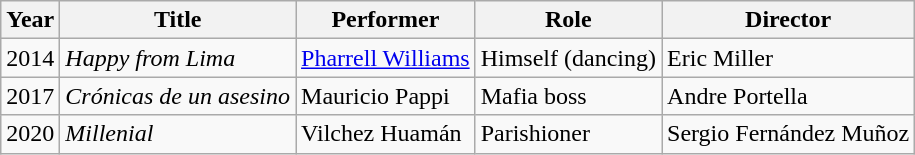<table class="wikitable sortable">
<tr>
<th>Year</th>
<th>Title</th>
<th>Performer</th>
<th>Role</th>
<th class="unsortable">Director</th>
</tr>
<tr>
<td>2014</td>
<td><em>Happy from Lima</em></td>
<td><a href='#'>Pharrell Williams</a></td>
<td>Himself (dancing)</td>
<td>Eric Miller</td>
</tr>
<tr>
<td>2017</td>
<td><em>Crónicas de un asesino</em></td>
<td>Mauricio Pappi</td>
<td>Mafia boss</td>
<td>Andre Portella</td>
</tr>
<tr>
<td>2020</td>
<td><em>Millenial</em></td>
<td>Vilchez Huamán</td>
<td>Parishioner</td>
<td>Sergio Fernández Muñoz</td>
</tr>
</table>
